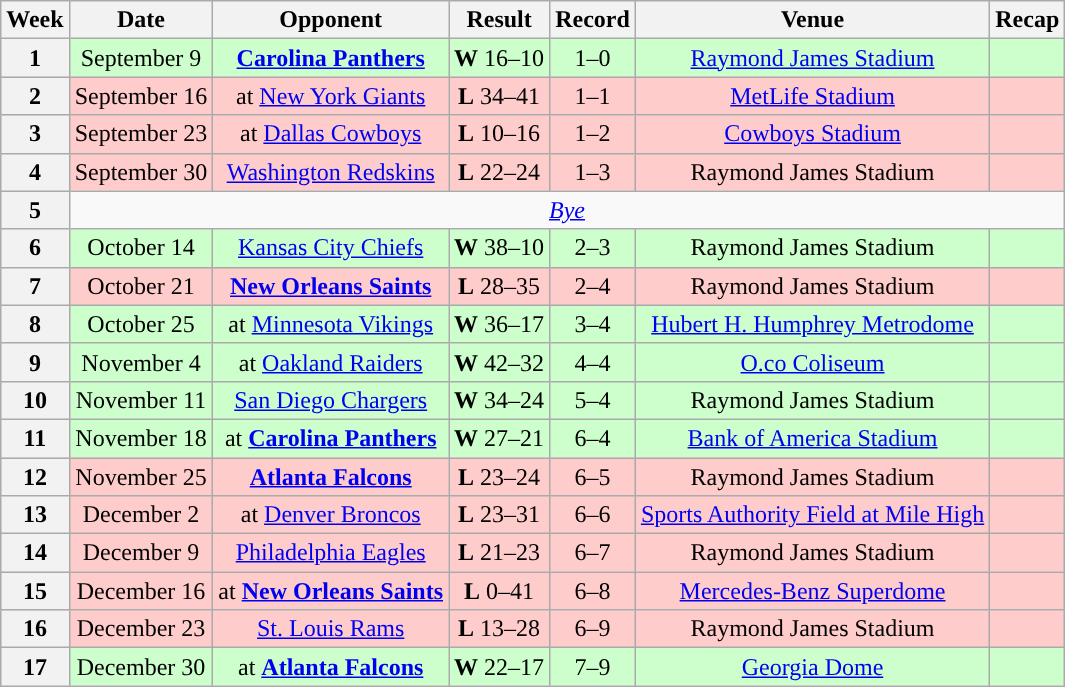<table class="wikitable" style="text-align:center">
<tr>
<th>Week</th>
<th>Date</th>
<th>Opponent</th>
<th>Result</th>
<th>Record</th>
<th>Venue</th>
<th>Recap</th>
</tr>
<tr style="background:#cfc; text-align:center;">
<th>1</th>
<td>September 9</td>
<td><strong><a href='#'>Carolina Panthers</a></strong></td>
<td><strong>W</strong> 16–10</td>
<td>1–0</td>
<td><a href='#'>Raymond James Stadium</a></td>
<td></td>
</tr>
<tr style="background:#fcc; text-align:center;">
<th>2</th>
<td>September 16</td>
<td>at <a href='#'>New York Giants</a></td>
<td><strong>L</strong> 34–41</td>
<td>1–1</td>
<td><a href='#'>MetLife Stadium</a></td>
<td></td>
</tr>
<tr style="background:#fcc; text-align:center;">
<th>3</th>
<td>September 23</td>
<td>at <a href='#'>Dallas Cowboys</a></td>
<td><strong>L</strong> 10–16</td>
<td>1–2</td>
<td><a href='#'>Cowboys Stadium</a></td>
<td></td>
</tr>
<tr style="background:#fcc; text-align:center;">
<th>4</th>
<td>September 30</td>
<td><a href='#'>Washington Redskins</a></td>
<td><strong>L</strong> 22–24</td>
<td>1–3</td>
<td>Raymond James Stadium</td>
<td></td>
</tr>
<tr>
<th>5</th>
<td colspan="6" style="text-align:center;"><em><a href='#'>Bye</a></em></td>
</tr>
<tr style="background:#cfc; text-align:center;">
<th>6</th>
<td>October 14</td>
<td><a href='#'>Kansas City Chiefs</a></td>
<td><strong>W</strong> 38–10</td>
<td>2–3</td>
<td>Raymond James Stadium</td>
<td></td>
</tr>
<tr style="background:#fcc; text-align:center;">
<th>7</th>
<td>October 21</td>
<td><strong><a href='#'>New Orleans Saints</a></strong></td>
<td><strong>L</strong> 28–35</td>
<td>2–4</td>
<td>Raymond James Stadium</td>
<td></td>
</tr>
<tr style="background:#cfc; text-align:center;">
<th>8</th>
<td>October 25</td>
<td>at <a href='#'>Minnesota Vikings</a></td>
<td><strong>W</strong> 36–17</td>
<td>3–4</td>
<td><a href='#'>Hubert H. Humphrey Metrodome</a></td>
<td></td>
</tr>
<tr style="background:#cfc; text-align:center;">
<th>9</th>
<td>November 4</td>
<td>at <a href='#'>Oakland Raiders</a></td>
<td><strong>W</strong> 42–32</td>
<td>4–4</td>
<td><a href='#'>O.co Coliseum</a></td>
<td></td>
</tr>
<tr style="background:#cfc; text-align:center;">
<th>10</th>
<td>November 11</td>
<td><a href='#'>San Diego Chargers</a></td>
<td><strong>W</strong> 34–24</td>
<td>5–4</td>
<td>Raymond James Stadium</td>
<td></td>
</tr>
<tr style="background:#cfc; text-align:center;">
<th>11</th>
<td>November 18</td>
<td>at <strong><a href='#'>Carolina Panthers</a></strong></td>
<td><strong>W</strong> 27–21 </td>
<td>6–4</td>
<td><a href='#'>Bank of America Stadium</a></td>
<td></td>
</tr>
<tr style="background:#fcc; text-align:center;">
<th>12</th>
<td>November 25</td>
<td><strong><a href='#'>Atlanta Falcons</a></strong></td>
<td><strong>L</strong> 23–24</td>
<td>6–5</td>
<td>Raymond James Stadium</td>
<td></td>
</tr>
<tr style="background:#fcc; text-align:center;">
<th>13</th>
<td>December 2</td>
<td>at <a href='#'>Denver Broncos</a></td>
<td><strong>L</strong> 23–31</td>
<td>6–6</td>
<td><a href='#'>Sports Authority Field at Mile High</a></td>
<td></td>
</tr>
<tr style="background:#fcc; text-align:center;">
<th>14</th>
<td>December 9</td>
<td><a href='#'>Philadelphia Eagles</a></td>
<td><strong>L</strong> 21–23</td>
<td>6–7</td>
<td>Raymond James Stadium</td>
<td></td>
</tr>
<tr style="background:#fcc; text-align:center;">
<th>15</th>
<td>December 16</td>
<td>at <strong><a href='#'>New Orleans Saints</a></strong></td>
<td><strong>L</strong> 0–41</td>
<td>6–8</td>
<td><a href='#'>Mercedes-Benz Superdome</a></td>
<td></td>
</tr>
<tr style="background:#fcc; text-align:center;">
<th>16</th>
<td>December 23</td>
<td><a href='#'>St. Louis Rams</a></td>
<td><strong>L</strong> 13–28</td>
<td>6–9</td>
<td>Raymond James Stadium</td>
<td></td>
</tr>
<tr style="background:#cfc; text-align:center;">
<th>17</th>
<td>December 30</td>
<td>at <strong><a href='#'>Atlanta Falcons</a></strong></td>
<td><strong>W</strong> 22–17</td>
<td>7–9</td>
<td><a href='#'>Georgia Dome</a></td>
<td></td>
</tr>
</table>
